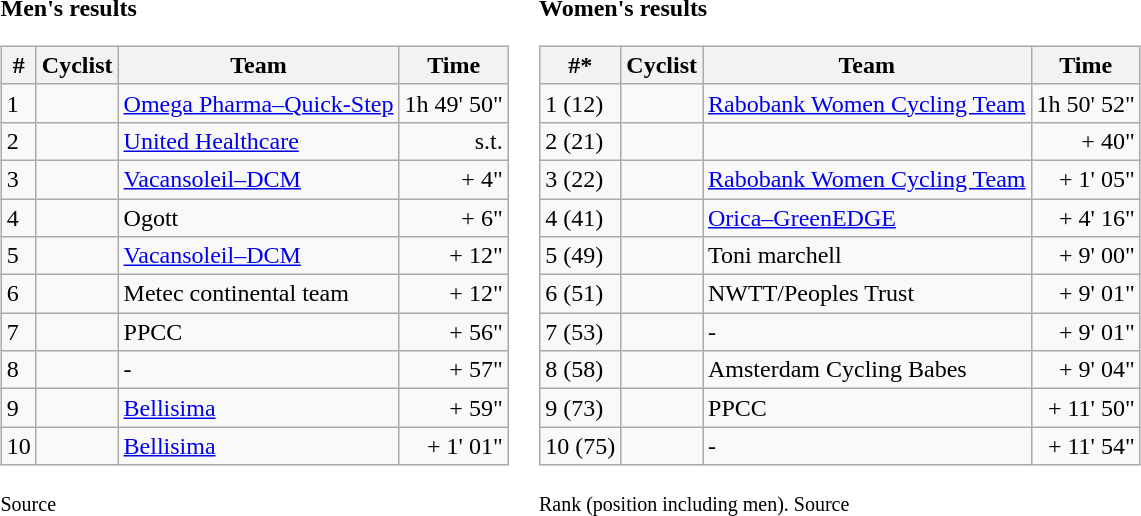<table>
<tr>
<td><strong>Men's results</strong><br><table class="wikitable">
<tr>
<th>#</th>
<th>Cyclist</th>
<th>Team</th>
<th>Time</th>
</tr>
<tr>
<td>1</td>
<td></td>
<td><a href='#'>Omega Pharma–Quick-Step</a></td>
<td align="right">1h 49' 50"</td>
</tr>
<tr>
<td>2</td>
<td></td>
<td><a href='#'>United Healthcare</a></td>
<td align="right">s.t.</td>
</tr>
<tr>
<td>3</td>
<td></td>
<td><a href='#'>Vacansoleil–DCM</a></td>
<td align="right">+ 4"</td>
</tr>
<tr>
<td>4</td>
<td></td>
<td>Ogott</td>
<td align="right">+ 6"</td>
</tr>
<tr>
<td>5</td>
<td></td>
<td><a href='#'>Vacansoleil–DCM</a></td>
<td align="right">+ 12"</td>
</tr>
<tr>
<td>6</td>
<td></td>
<td>Metec continental team</td>
<td align="right">+ 12"</td>
</tr>
<tr>
<td>7</td>
<td></td>
<td>PPCC</td>
<td align="right">+ 56"</td>
</tr>
<tr>
<td>8</td>
<td></td>
<td>-</td>
<td align="right">+ 57"</td>
</tr>
<tr>
<td>9</td>
<td></td>
<td><a href='#'>Bellisima</a></td>
<td align="right">+ 59"</td>
</tr>
<tr>
<td>10</td>
<td></td>
<td><a href='#'>Bellisima</a></td>
<td align="right">+ 1' 01"</td>
</tr>
</table>
<small>Source</small></td>
<td><strong>Women's results</strong><br><table class="wikitable">
<tr>
<th>#*</th>
<th>Cyclist</th>
<th>Team</th>
<th>Time</th>
</tr>
<tr>
<td>1 (12)</td>
<td></td>
<td><a href='#'>Rabobank Women Cycling Team</a></td>
<td align="right">1h 50' 52"</td>
</tr>
<tr>
<td>2 (21)</td>
<td></td>
<td></td>
<td align="right">+ 40"</td>
</tr>
<tr>
<td>3 (22)</td>
<td></td>
<td><a href='#'>Rabobank Women Cycling Team</a></td>
<td align="right">+ 1' 05"</td>
</tr>
<tr>
<td>4 (41)</td>
<td></td>
<td><a href='#'>Orica–GreenEDGE</a></td>
<td align="right">+ 4' 16"</td>
</tr>
<tr>
<td>5 (49)</td>
<td></td>
<td>Toni marchell</td>
<td align="right">+ 9' 00"</td>
</tr>
<tr>
<td>6 (51)</td>
<td></td>
<td>NWTT/Peoples Trust</td>
<td align="right">+ 9' 01"</td>
</tr>
<tr>
<td>7 (53)</td>
<td></td>
<td>-</td>
<td align="right">+  9' 01"</td>
</tr>
<tr>
<td>8 (58)</td>
<td></td>
<td>Amsterdam Cycling Babes</td>
<td align="right">+  9' 04"</td>
</tr>
<tr>
<td>9 (73)</td>
<td></td>
<td>PPCC</td>
<td align="right">+ 11' 50"</td>
</tr>
<tr>
<td>10 (75)</td>
<td></td>
<td>-</td>
<td align="right">+ 11' 54"</td>
</tr>
</table>
<small>Rank (position including men). Source</small></td>
</tr>
</table>
